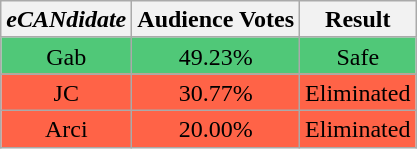<table class="wikitable" style="text-align:center; line-height:17px; width:auto;">
<tr>
<th><em>eCANdidate</em></th>
<th>Audience Votes</th>
<th>Result</th>
</tr>
<tr>
<td style="background:#50c878;">Gab</td>
<td style="background:#50c878;">49.23%</td>
<td style="background:#50c878;">Safe</td>
</tr>
<tr>
<td style="background: tomato">JC</td>
<td style="background: tomato">30.77%</td>
<td style="background: tomato">Eliminated</td>
</tr>
<tr>
<td style="background: tomato">Arci</td>
<td style="background: tomato">20.00%</td>
<td style="background: tomato">Eliminated</td>
</tr>
</table>
